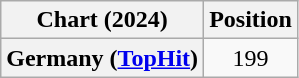<table class="wikitable plainrowheaders">
<tr>
<th scope="col">Chart (2024)</th>
<th scope="col">Position</th>
</tr>
<tr>
<th scope="row">Germany (<a href='#'>TopHit</a>)</th>
<td style="text-align:center;">199</td>
</tr>
</table>
